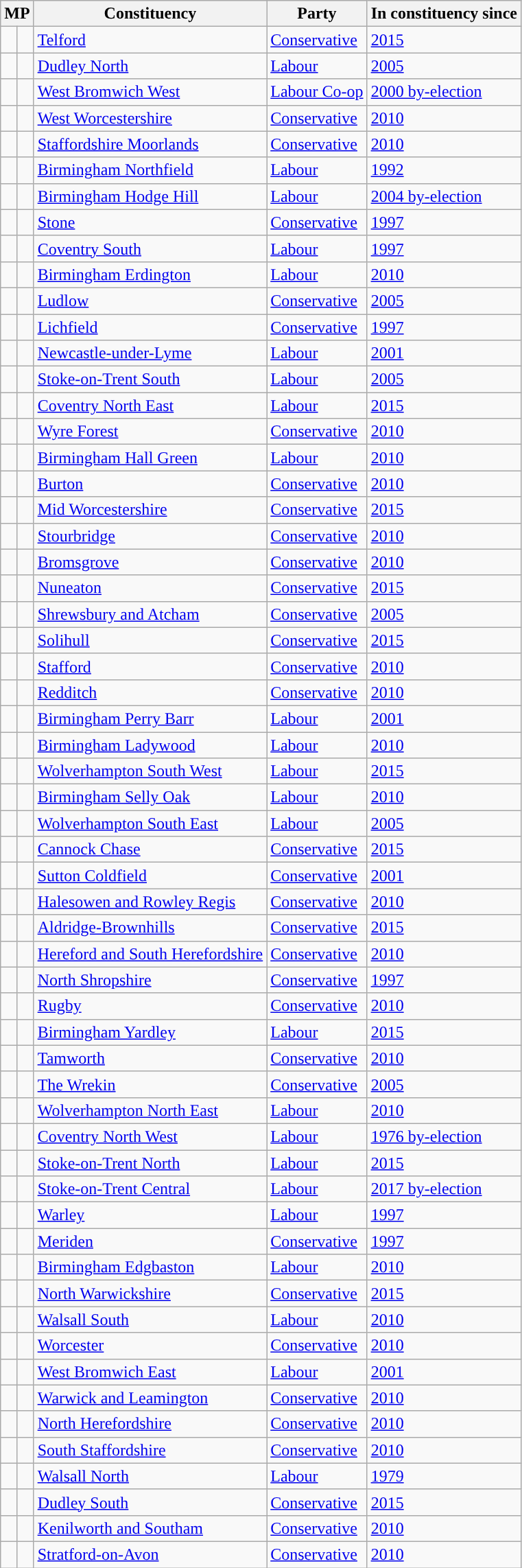<table class="wikitable sortable">
<tr>
<th colspan=2>MP</th>
<th>Constituency</th>
<th>Party</th>
<th>In constituency since</th>
</tr>
<tr>
<td></td>
<td></td>
<td><a href='#'>Telford</a></td>
<td><a href='#'>Conservative</a></td>
<td><a href='#'>2015</a></td>
</tr>
<tr>
<td></td>
<td></td>
<td><a href='#'>Dudley North</a></td>
<td><a href='#'>Labour</a></td>
<td><a href='#'>2005</a></td>
</tr>
<tr>
<td></td>
<td></td>
<td><a href='#'>West Bromwich West</a></td>
<td><a href='#'>Labour Co-op</a></td>
<td><a href='#'>2000 by-election</a></td>
</tr>
<tr>
<td></td>
<td></td>
<td><a href='#'>West Worcestershire</a></td>
<td><a href='#'>Conservative</a></td>
<td><a href='#'>2010</a></td>
</tr>
<tr>
<td></td>
<td></td>
<td><a href='#'>Staffordshire Moorlands</a></td>
<td><a href='#'>Conservative</a></td>
<td><a href='#'>2010</a></td>
</tr>
<tr>
<td></td>
<td></td>
<td><a href='#'>Birmingham Northfield</a></td>
<td><a href='#'>Labour</a></td>
<td><a href='#'>1992</a></td>
</tr>
<tr>
<td></td>
<td></td>
<td><a href='#'>Birmingham Hodge Hill</a></td>
<td><a href='#'>Labour</a></td>
<td><a href='#'>2004 by-election</a></td>
</tr>
<tr>
<td></td>
<td></td>
<td><a href='#'>Stone</a></td>
<td><a href='#'>Conservative</a></td>
<td><a href='#'>1997</a></td>
</tr>
<tr>
<td></td>
<td></td>
<td><a href='#'>Coventry South</a></td>
<td><a href='#'>Labour</a></td>
<td><a href='#'>1997</a></td>
</tr>
<tr>
<td></td>
<td></td>
<td><a href='#'>Birmingham Erdington</a></td>
<td><a href='#'>Labour</a></td>
<td><a href='#'>2010</a></td>
</tr>
<tr>
<td></td>
<td></td>
<td><a href='#'>Ludlow</a></td>
<td><a href='#'>Conservative</a></td>
<td><a href='#'>2005</a></td>
</tr>
<tr>
<td></td>
<td></td>
<td><a href='#'>Lichfield</a></td>
<td><a href='#'>Conservative</a></td>
<td><a href='#'>1997</a></td>
</tr>
<tr>
<td></td>
<td></td>
<td><a href='#'>Newcastle-under-Lyme</a></td>
<td><a href='#'>Labour</a></td>
<td><a href='#'>2001</a></td>
</tr>
<tr>
<td></td>
<td></td>
<td><a href='#'>Stoke-on-Trent South</a></td>
<td><a href='#'>Labour</a></td>
<td><a href='#'>2005</a></td>
</tr>
<tr>
<td></td>
<td></td>
<td><a href='#'>Coventry North East</a></td>
<td><a href='#'>Labour</a></td>
<td><a href='#'>2015</a></td>
</tr>
<tr>
<td></td>
<td></td>
<td><a href='#'>Wyre Forest</a></td>
<td><a href='#'>Conservative</a></td>
<td><a href='#'>2010</a></td>
</tr>
<tr>
<td></td>
<td></td>
<td><a href='#'>Birmingham Hall Green</a></td>
<td><a href='#'>Labour</a></td>
<td><a href='#'>2010</a></td>
</tr>
<tr>
<td></td>
<td></td>
<td><a href='#'>Burton</a></td>
<td><a href='#'>Conservative</a></td>
<td><a href='#'>2010</a></td>
</tr>
<tr>
<td></td>
<td></td>
<td><a href='#'>Mid Worcestershire</a></td>
<td><a href='#'>Conservative</a></td>
<td><a href='#'>2015</a></td>
</tr>
<tr>
<td></td>
<td></td>
<td><a href='#'>Stourbridge</a></td>
<td><a href='#'>Conservative</a></td>
<td><a href='#'>2010</a></td>
</tr>
<tr>
<td></td>
<td></td>
<td><a href='#'>Bromsgrove</a></td>
<td><a href='#'>Conservative</a></td>
<td><a href='#'>2010</a></td>
</tr>
<tr>
<td></td>
<td></td>
<td><a href='#'>Nuneaton</a></td>
<td><a href='#'>Conservative</a></td>
<td><a href='#'>2015</a></td>
</tr>
<tr>
<td></td>
<td></td>
<td><a href='#'>Shrewsbury and Atcham</a></td>
<td><a href='#'>Conservative</a></td>
<td><a href='#'>2005</a></td>
</tr>
<tr>
<td></td>
<td></td>
<td><a href='#'>Solihull</a></td>
<td><a href='#'>Conservative</a></td>
<td><a href='#'>2015</a></td>
</tr>
<tr>
<td></td>
<td></td>
<td><a href='#'>Stafford</a></td>
<td><a href='#'>Conservative</a></td>
<td><a href='#'>2010</a></td>
</tr>
<tr>
<td></td>
<td></td>
<td><a href='#'>Redditch</a></td>
<td><a href='#'>Conservative</a></td>
<td><a href='#'>2010</a></td>
</tr>
<tr>
<td></td>
<td></td>
<td><a href='#'>Birmingham Perry Barr</a></td>
<td><a href='#'>Labour</a></td>
<td><a href='#'>2001</a></td>
</tr>
<tr>
<td></td>
<td></td>
<td><a href='#'>Birmingham Ladywood</a></td>
<td><a href='#'>Labour</a></td>
<td><a href='#'>2010</a></td>
</tr>
<tr>
<td></td>
<td></td>
<td><a href='#'>Wolverhampton South West</a></td>
<td><a href='#'>Labour</a></td>
<td><a href='#'>2015</a></td>
</tr>
<tr>
<td></td>
<td></td>
<td><a href='#'>Birmingham Selly Oak</a></td>
<td><a href='#'>Labour</a></td>
<td><a href='#'>2010</a></td>
</tr>
<tr>
<td></td>
<td></td>
<td><a href='#'>Wolverhampton South East</a></td>
<td><a href='#'>Labour</a></td>
<td><a href='#'>2005</a></td>
</tr>
<tr>
<td></td>
<td></td>
<td><a href='#'>Cannock Chase</a></td>
<td><a href='#'>Conservative</a></td>
<td><a href='#'>2015</a></td>
</tr>
<tr>
<td></td>
<td></td>
<td><a href='#'>Sutton Coldfield</a></td>
<td><a href='#'>Conservative</a></td>
<td><a href='#'>2001</a></td>
</tr>
<tr>
<td></td>
<td></td>
<td><a href='#'>Halesowen and Rowley Regis</a></td>
<td><a href='#'>Conservative</a></td>
<td><a href='#'>2010</a></td>
</tr>
<tr>
<td></td>
<td></td>
<td><a href='#'>Aldridge-Brownhills</a></td>
<td><a href='#'>Conservative</a></td>
<td><a href='#'>2015</a></td>
</tr>
<tr>
<td></td>
<td></td>
<td><a href='#'>Hereford and South Herefordshire</a></td>
<td><a href='#'>Conservative</a></td>
<td><a href='#'>2010</a></td>
</tr>
<tr>
<td></td>
<td></td>
<td><a href='#'>North Shropshire</a></td>
<td><a href='#'>Conservative</a></td>
<td><a href='#'>1997</a></td>
</tr>
<tr>
<td></td>
<td></td>
<td><a href='#'>Rugby</a></td>
<td><a href='#'>Conservative</a></td>
<td><a href='#'>2010</a></td>
</tr>
<tr>
<td></td>
<td></td>
<td><a href='#'>Birmingham Yardley</a></td>
<td><a href='#'>Labour</a></td>
<td><a href='#'>2015</a></td>
</tr>
<tr>
<td></td>
<td></td>
<td><a href='#'>Tamworth</a></td>
<td><a href='#'>Conservative</a></td>
<td><a href='#'>2010</a></td>
</tr>
<tr>
<td></td>
<td></td>
<td><a href='#'>The Wrekin</a></td>
<td><a href='#'>Conservative</a></td>
<td><a href='#'>2005</a></td>
</tr>
<tr>
<td></td>
<td></td>
<td><a href='#'>Wolverhampton North East</a></td>
<td><a href='#'>Labour</a></td>
<td><a href='#'>2010</a></td>
</tr>
<tr>
<td></td>
<td></td>
<td><a href='#'>Coventry North West</a></td>
<td><a href='#'>Labour</a></td>
<td><a href='#'>1976 by-election</a></td>
</tr>
<tr>
<td></td>
<td></td>
<td><a href='#'>Stoke-on-Trent North</a></td>
<td><a href='#'>Labour</a></td>
<td><a href='#'>2015</a></td>
</tr>
<tr>
<td></td>
<td></td>
<td><a href='#'>Stoke-on-Trent Central</a></td>
<td><a href='#'>Labour</a></td>
<td><a href='#'>2017 by-election</a></td>
</tr>
<tr>
<td></td>
<td></td>
<td><a href='#'>Warley</a></td>
<td><a href='#'>Labour</a></td>
<td><a href='#'>1997</a></td>
</tr>
<tr>
<td></td>
<td></td>
<td><a href='#'>Meriden</a></td>
<td><a href='#'>Conservative</a></td>
<td><a href='#'>1997</a></td>
</tr>
<tr>
<td></td>
<td></td>
<td><a href='#'>Birmingham Edgbaston</a></td>
<td><a href='#'>Labour</a></td>
<td><a href='#'>2010</a></td>
</tr>
<tr>
<td></td>
<td></td>
<td><a href='#'>North Warwickshire</a></td>
<td><a href='#'>Conservative</a></td>
<td><a href='#'>2015</a></td>
</tr>
<tr>
<td></td>
<td></td>
<td><a href='#'>Walsall South</a></td>
<td><a href='#'>Labour</a></td>
<td><a href='#'>2010</a></td>
</tr>
<tr>
<td></td>
<td></td>
<td><a href='#'>Worcester</a></td>
<td><a href='#'>Conservative</a></td>
<td><a href='#'>2010</a></td>
</tr>
<tr>
<td></td>
<td></td>
<td><a href='#'>West Bromwich East</a></td>
<td><a href='#'>Labour</a></td>
<td><a href='#'>2001</a></td>
</tr>
<tr>
<td></td>
<td></td>
<td><a href='#'>Warwick and Leamington</a></td>
<td><a href='#'>Conservative</a></td>
<td><a href='#'>2010</a></td>
</tr>
<tr>
<td></td>
<td></td>
<td><a href='#'>North Herefordshire</a></td>
<td><a href='#'>Conservative</a></td>
<td><a href='#'>2010</a></td>
</tr>
<tr>
<td></td>
<td></td>
<td><a href='#'>South Staffordshire</a></td>
<td><a href='#'>Conservative</a></td>
<td><a href='#'>2010</a></td>
</tr>
<tr>
<td></td>
<td></td>
<td><a href='#'>Walsall North</a></td>
<td><a href='#'>Labour</a></td>
<td><a href='#'>1979</a></td>
</tr>
<tr>
<td></td>
<td></td>
<td><a href='#'>Dudley South</a></td>
<td><a href='#'>Conservative</a></td>
<td><a href='#'>2015</a></td>
</tr>
<tr>
<td></td>
<td></td>
<td><a href='#'>Kenilworth and Southam</a></td>
<td><a href='#'>Conservative</a></td>
<td><a href='#'>2010</a></td>
</tr>
<tr>
<td></td>
<td></td>
<td><a href='#'>Stratford-on-Avon</a></td>
<td><a href='#'>Conservative</a></td>
<td><a href='#'>2010</a></td>
</tr>
</table>
